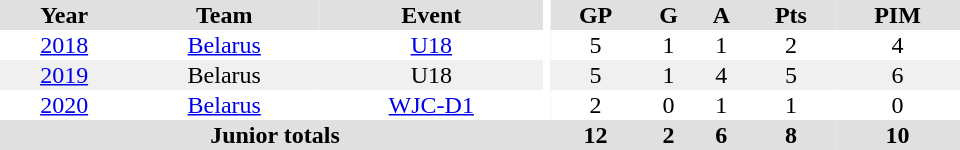<table border="0" cellpadding="1" cellspacing="0" ID="Table3" style="text-align:center; width:40em">
<tr bgcolor="#e0e0e0">
<th>Year</th>
<th>Team</th>
<th>Event</th>
<th rowspan="102" bgcolor="#ffffff"></th>
<th>GP</th>
<th>G</th>
<th>A</th>
<th>Pts</th>
<th>PIM</th>
</tr>
<tr>
<td><a href='#'>2018</a></td>
<td><a href='#'>Belarus</a></td>
<td><a href='#'>U18</a></td>
<td>5</td>
<td>1</td>
<td>1</td>
<td>2</td>
<td>4</td>
</tr>
<tr bgcolor="#f0f0f0">
<td><a href='#'>2019</a></td>
<td>Belarus</td>
<td>U18</td>
<td>5</td>
<td>1</td>
<td>4</td>
<td>5</td>
<td>6</td>
</tr>
<tr>
<td><a href='#'>2020</a></td>
<td><a href='#'>Belarus</a></td>
<td><a href='#'>WJC-D1</a></td>
<td>2</td>
<td>0</td>
<td>1</td>
<td>1</td>
<td>0</td>
</tr>
<tr bgcolor="#e0e0e0">
<th colspan="4">Junior totals</th>
<th>12</th>
<th>2</th>
<th>6</th>
<th>8</th>
<th>10</th>
</tr>
</table>
